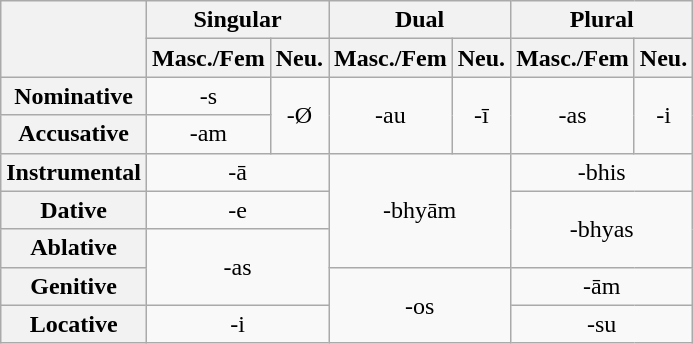<table class="wikitable" style="text-align:center" |>
<tr>
<th rowspan="2"></th>
<th colspan="2">Singular</th>
<th colspan="2">Dual</th>
<th colspan="2">Plural</th>
</tr>
<tr>
<th>Masc./Fem</th>
<th>Neu.</th>
<th>Masc./Fem</th>
<th>Neu.</th>
<th>Masc./Fem</th>
<th>Neu.</th>
</tr>
<tr>
<th>Nominative</th>
<td>-s</td>
<td rowspan="2">-Ø</td>
<td rowspan="2">-au</td>
<td rowspan="2">-ī</td>
<td rowspan="2">-as</td>
<td rowspan="2">-i</td>
</tr>
<tr>
<th>Accusative</th>
<td>-am</td>
</tr>
<tr>
<th>Instrumental</th>
<td colspan="2">-ā</td>
<td rowspan="3" colspan="2">-bhyām</td>
<td colspan="2">-bhis</td>
</tr>
<tr>
<th>Dative</th>
<td colspan="2">-e</td>
<td rowspan="2" colspan="2">-bhyas</td>
</tr>
<tr>
<th>Ablative</th>
<td rowspan="2" colspan="2">-as</td>
</tr>
<tr>
<th>Genitive</th>
<td rowspan="2" colspan="2">-os</td>
<td colspan="2">-ām</td>
</tr>
<tr>
<th>Locative</th>
<td colspan="2">-i</td>
<td colspan="2">-su</td>
</tr>
</table>
